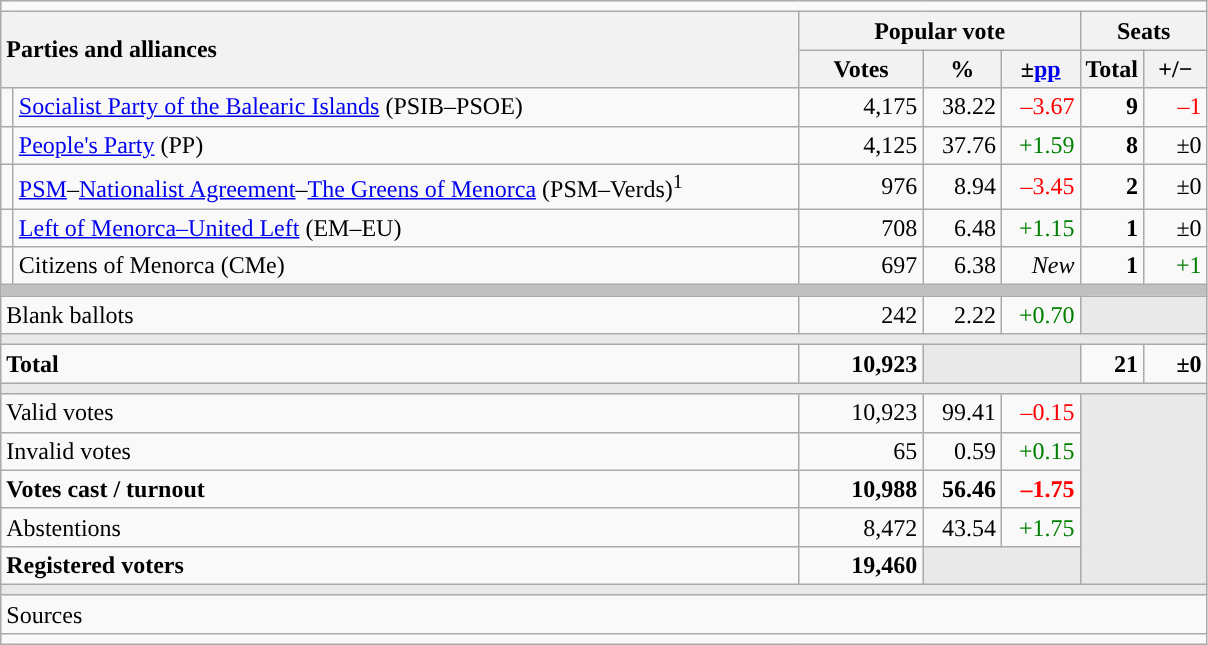<table class="wikitable" style="text-align:right;">
<tr>
<td colspan="7"></td>
</tr>
<tr>
<th style="text-align:left;" rowspan="2" colspan="2" width="525">Parties and alliances</th>
<th colspan="3">Popular vote</th>
<th colspan="2">Seats</th>
</tr>
<tr>
<th width="75">Votes</th>
<th width="45">%</th>
<th width="45">±<a href='#'>pp</a></th>
<th width="35">Total</th>
<th width="35">+/−</th>
</tr>
<tr>
<td width="1" style="color:inherit;background:"></td>
<td align="left"><a href='#'>Socialist Party of the Balearic Islands</a> (PSIB–PSOE)</td>
<td>4,175</td>
<td>38.22</td>
<td style="color:red;">–3.67</td>
<td><strong>9</strong></td>
<td style="color:red;">–1</td>
</tr>
<tr>
<td style="color:inherit;background:"></td>
<td align="left"><a href='#'>People's Party</a> (PP)</td>
<td>4,125</td>
<td>37.76</td>
<td style="color:green;">+1.59</td>
<td><strong>8</strong></td>
<td>±0</td>
</tr>
<tr>
<td style="color:inherit;background:"></td>
<td align="left"><a href='#'>PSM</a>–<a href='#'>Nationalist Agreement</a>–<a href='#'>The Greens of Menorca</a> (PSM–Verds)<sup>1</sup></td>
<td>976</td>
<td>8.94</td>
<td style="color:red;">–3.45</td>
<td><strong>2</strong></td>
<td>±0</td>
</tr>
<tr>
<td style="color:inherit;background:"></td>
<td align="left"><a href='#'>Left of Menorca–United Left</a> (EM–EU)</td>
<td>708</td>
<td>6.48</td>
<td style="color:green;">+1.15</td>
<td><strong>1</strong></td>
<td>±0</td>
</tr>
<tr>
<td style="color:inherit;background:"></td>
<td align="left">Citizens of Menorca (CMe)</td>
<td>697</td>
<td>6.38</td>
<td><em>New</em></td>
<td><strong>1</strong></td>
<td style="color:green;">+1</td>
</tr>
<tr>
<td colspan="7" bgcolor="#C0C0C0"></td>
</tr>
<tr>
<td align="left" colspan="2">Blank ballots</td>
<td>242</td>
<td>2.22</td>
<td style="color:green;">+0.70</td>
<td bgcolor="#E9E9E9" colspan="2"></td>
</tr>
<tr>
<td colspan="7" bgcolor="#E9E9E9"></td>
</tr>
<tr style="font-weight:bold;">
<td align="left" colspan="2">Total</td>
<td>10,923</td>
<td bgcolor="#E9E9E9" colspan="2"></td>
<td>21</td>
<td>±0</td>
</tr>
<tr>
<td colspan="7" bgcolor="#E9E9E9"></td>
</tr>
<tr>
<td align="left" colspan="2">Valid votes</td>
<td>10,923</td>
<td>99.41</td>
<td style="color:red;">–0.15</td>
<td bgcolor="#E9E9E9" colspan="2" rowspan="5"></td>
</tr>
<tr>
<td align="left" colspan="2">Invalid votes</td>
<td>65</td>
<td>0.59</td>
<td style="color:green;">+0.15</td>
</tr>
<tr style="font-weight:bold;">
<td align="left" colspan="2">Votes cast / turnout</td>
<td>10,988</td>
<td>56.46</td>
<td style="color:red;">–1.75</td>
</tr>
<tr>
<td align="left" colspan="2">Abstentions</td>
<td>8,472</td>
<td>43.54</td>
<td style="color:green;">+1.75</td>
</tr>
<tr style="font-weight:bold;">
<td align="left" colspan="2">Registered voters</td>
<td>19,460</td>
<td bgcolor="#E9E9E9" colspan="2"></td>
</tr>
<tr>
<td colspan="7" bgcolor="#E9E9E9"></td>
</tr>
<tr>
<td align="left" colspan="7">Sources</td>
</tr>
<tr>
<td colspan="7" style="text-align:left; max-width:790px;"></td>
</tr>
</table>
